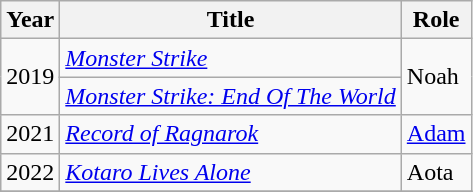<table class="wikitable">
<tr>
<th>Year</th>
<th>Title</th>
<th>Role</th>
</tr>
<tr>
<td rowspan="2">2019</td>
<td><em><a href='#'>Monster Strike</a></em></td>
<td rowspan="2">Noah</td>
</tr>
<tr>
<td><em><a href='#'>Monster Strike: End Of The World</a></em></td>
</tr>
<tr>
<td>2021</td>
<td><em><a href='#'>Record of Ragnarok</a></em></td>
<td><a href='#'>Adam</a></td>
</tr>
<tr>
<td>2022</td>
<td><em><a href='#'>Kotaro Lives Alone</a></em></td>
<td>Aota</td>
</tr>
<tr>
</tr>
</table>
